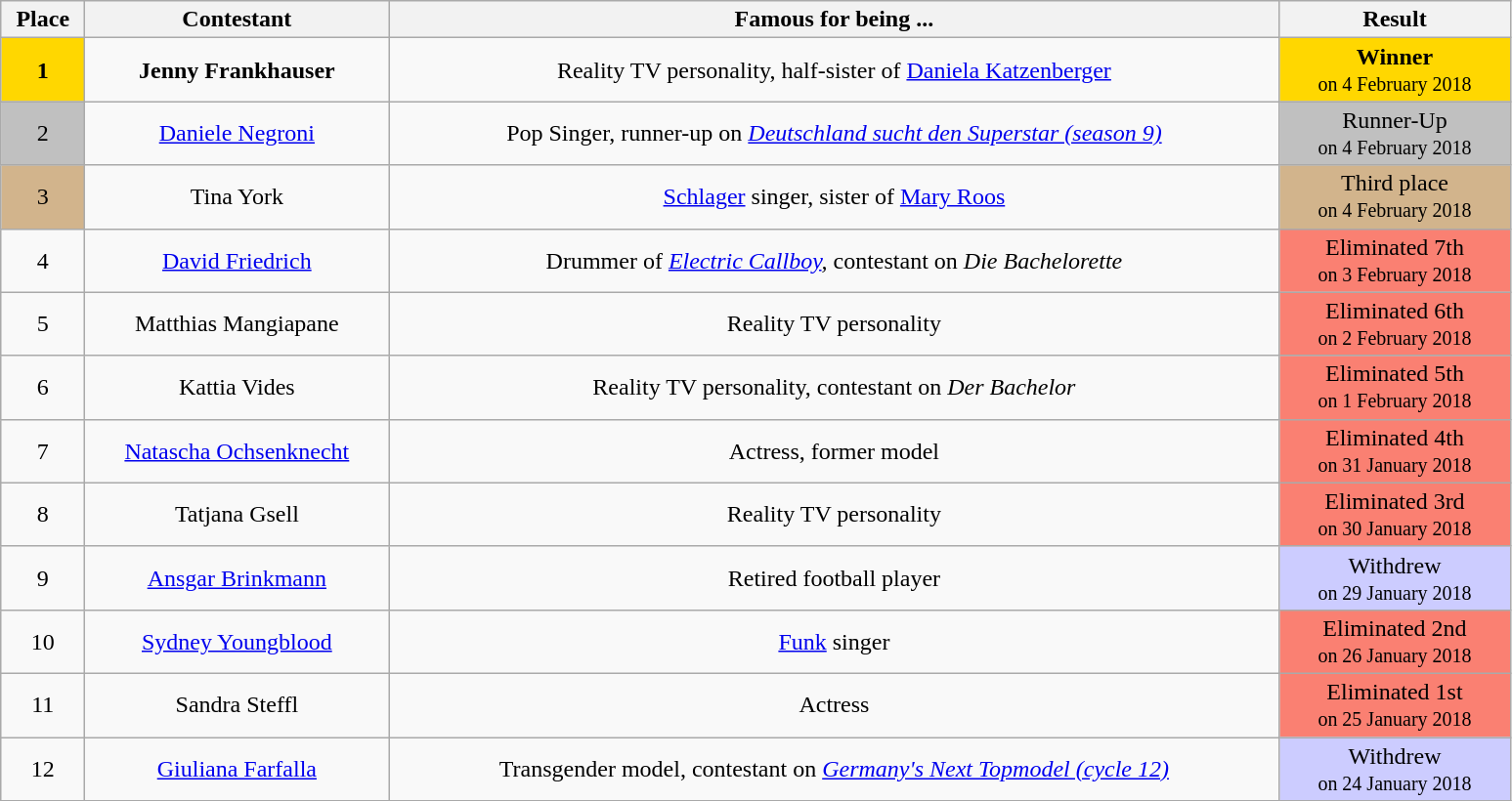<table class="wikitable zebra" center" style="text-align:center">
<tr>
<th width="50">Place</th>
<th width="200">Contestant</th>
<th width="600">Famous for being ...</th>
<th width="150">Result</th>
</tr>
<tr>
<td bgcolor="gold"><strong>1</strong></td>
<td><strong>Jenny Frankhauser</strong></td>
<td>Reality TV personality, half-sister of <a href='#'>Daniela Katzenberger</a></td>
<td style="background:gold; text-align:center;"><strong>Winner</strong><br><small>on 4 February 2018</small></td>
</tr>
<tr>
<td bgcolor="silver">2</td>
<td><a href='#'>Daniele Negroni</a></td>
<td>Pop Singer, runner-up on <em><a href='#'>Deutschland sucht den Superstar (season 9)</a></em></td>
<td style="background:silver; text-align:center;">Runner-Up<br><small>on 4 February 2018</small></td>
</tr>
<tr>
<td bgcolor="tan">3</td>
<td>Tina York</td>
<td><a href='#'>Schlager</a> singer, sister of <a href='#'>Mary Roos</a></td>
<td style="background:tan; text-align:center;">Third place<br><small>on 4 February 2018</small></td>
</tr>
<tr>
<td>4</td>
<td><a href='#'>David Friedrich</a></td>
<td>Drummer of <em><a href='#'>Electric Callboy</a>,</em> contestant on <em>Die Bachelorette</em></td>
<td style="background:salmon; text-align:center;">Eliminated 7th<br><small>on 3 February 2018</small></td>
</tr>
<tr>
<td>5</td>
<td>Matthias Mangiapane</td>
<td>Reality TV personality</td>
<td style="background:salmon; text-align:center;">Eliminated 6th<br><small>on 2 February 2018</small></td>
</tr>
<tr>
<td>6</td>
<td>Kattia Vides</td>
<td>Reality TV personality, contestant on <em>Der Bachelor</em></td>
<td style="background:salmon; text-align:center;">Eliminated 5th<br><small>on 1 February 2018</small></td>
</tr>
<tr>
<td>7</td>
<td><a href='#'>Natascha Ochsenknecht</a></td>
<td>Actress, former model</td>
<td style="background:salmon; text-align:center;">Eliminated 4th<br><small>on 31 January 2018</small></td>
</tr>
<tr>
<td>8</td>
<td>Tatjana Gsell</td>
<td>Reality TV personality</td>
<td style="background:salmon; text-align:center;">Eliminated 3rd<br><small>on 30 January 2018</small></td>
</tr>
<tr>
<td>9</td>
<td><a href='#'>Ansgar Brinkmann</a></td>
<td>Retired football player</td>
<td style="background:#ccf; text-align:center;">Withdrew<br><small>on 29 January 2018</small></td>
</tr>
<tr>
<td>10</td>
<td><a href='#'>Sydney Youngblood</a></td>
<td><a href='#'>Funk</a> singer</td>
<td style="background:salmon; text-align:center;">Eliminated 2nd<br><small>on 26 January 2018</small></td>
</tr>
<tr>
<td>11</td>
<td>Sandra Steffl</td>
<td>Actress</td>
<td style="background:salmon; text-align:center;">Eliminated 1st<br><small>on 25 January 2018</small></td>
</tr>
<tr>
<td>12</td>
<td><a href='#'>Giuliana Farfalla</a></td>
<td>Transgender model, contestant on <em><a href='#'>Germany's Next Topmodel (cycle 12)</a></em></td>
<td style="background:#ccf; text-align:center;">Withdrew<br><small>on 24 January 2018</small></td>
</tr>
<tr>
</tr>
</table>
